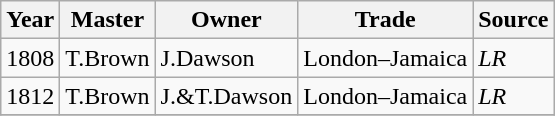<table class=" wikitable">
<tr>
<th>Year</th>
<th>Master</th>
<th>Owner</th>
<th>Trade</th>
<th>Source</th>
</tr>
<tr>
<td>1808</td>
<td>T.Brown</td>
<td>J.Dawson</td>
<td>London–Jamaica</td>
<td><em>LR</em></td>
</tr>
<tr>
<td>1812</td>
<td>T.Brown</td>
<td>J.&T.Dawson</td>
<td>London–Jamaica</td>
<td><em>LR</em></td>
</tr>
<tr>
</tr>
</table>
